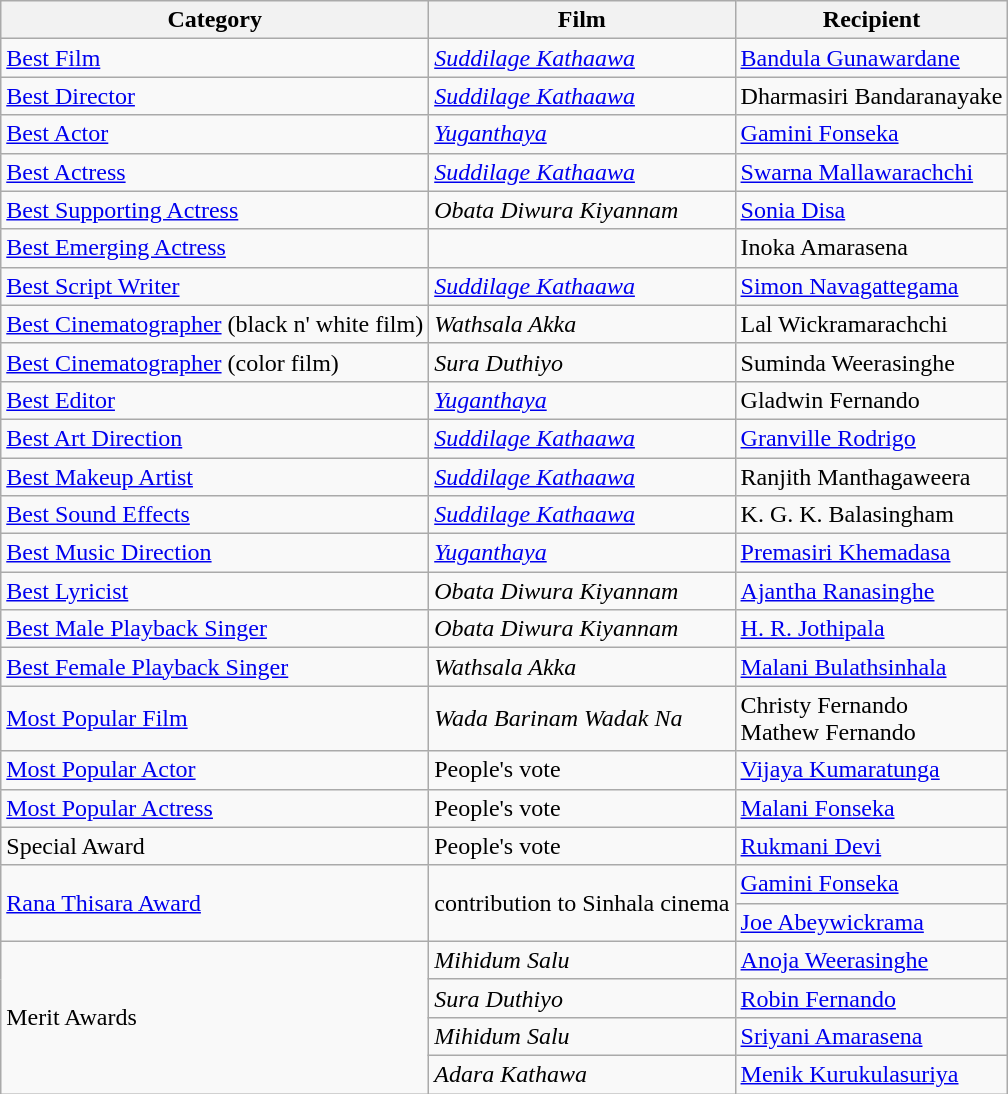<table class="wikitable plainrowheaders sortable">
<tr>
<th scope="col">Category</th>
<th scope="col">Film</th>
<th scope="col">Recipient</th>
</tr>
<tr>
<td><a href='#'>Best Film</a></td>
<td><em><a href='#'>Suddilage Kathaawa</a></em></td>
<td><a href='#'>Bandula Gunawardane</a></td>
</tr>
<tr>
<td><a href='#'>Best Director</a></td>
<td><em><a href='#'>Suddilage Kathaawa</a></em></td>
<td>Dharmasiri Bandaranayake</td>
</tr>
<tr>
<td><a href='#'>Best Actor</a></td>
<td><em><a href='#'>Yuganthaya</a></em></td>
<td><a href='#'>Gamini Fonseka</a></td>
</tr>
<tr>
<td><a href='#'>Best Actress</a></td>
<td><em><a href='#'>Suddilage Kathaawa</a></em></td>
<td><a href='#'>Swarna Mallawarachchi</a></td>
</tr>
<tr>
<td><a href='#'>Best Supporting Actress</a></td>
<td><em>Obata Diwura Kiyannam</em></td>
<td><a href='#'>Sonia Disa</a></td>
</tr>
<tr>
<td><a href='#'>Best Emerging Actress</a></td>
<td></td>
<td>Inoka Amarasena</td>
</tr>
<tr>
<td><a href='#'>Best Script Writer</a></td>
<td><em><a href='#'>Suddilage Kathaawa</a></em></td>
<td><a href='#'>Simon Navagattegama</a></td>
</tr>
<tr>
<td><a href='#'>Best Cinematographer</a> (black n' white film)</td>
<td><em>Wathsala Akka</em></td>
<td>Lal Wickramarachchi</td>
</tr>
<tr>
<td><a href='#'>Best Cinematographer</a> (color film)</td>
<td><em>Sura Duthiyo</em></td>
<td>Suminda Weerasinghe</td>
</tr>
<tr>
<td><a href='#'>Best Editor</a></td>
<td><em><a href='#'>Yuganthaya</a></em></td>
<td>Gladwin Fernando</td>
</tr>
<tr>
<td><a href='#'>Best Art Direction</a></td>
<td><em><a href='#'>Suddilage Kathaawa</a></em></td>
<td><a href='#'>Granville Rodrigo</a></td>
</tr>
<tr>
<td><a href='#'>Best Makeup Artist</a></td>
<td><em><a href='#'>Suddilage Kathaawa</a></em></td>
<td>Ranjith Manthagaweera</td>
</tr>
<tr>
<td><a href='#'>Best Sound Effects</a></td>
<td><em><a href='#'>Suddilage Kathaawa</a></em></td>
<td>K. G. K. Balasingham</td>
</tr>
<tr>
<td><a href='#'>Best Music Direction</a></td>
<td><em><a href='#'>Yuganthaya</a></em></td>
<td><a href='#'>Premasiri Khemadasa</a></td>
</tr>
<tr>
<td><a href='#'>Best Lyricist</a></td>
<td><em>Obata Diwura Kiyannam</em></td>
<td><a href='#'>Ajantha Ranasinghe</a></td>
</tr>
<tr>
<td><a href='#'>Best Male Playback Singer</a></td>
<td><em>Obata Diwura Kiyannam</em></td>
<td><a href='#'>H. R. Jothipala</a></td>
</tr>
<tr>
<td><a href='#'>Best Female Playback Singer</a></td>
<td><em>Wathsala Akka</em></td>
<td><a href='#'>Malani Bulathsinhala</a></td>
</tr>
<tr>
<td><a href='#'>Most Popular Film</a></td>
<td><em>Wada Barinam Wadak Na</em></td>
<td>Christy Fernando<br> Mathew Fernando</td>
</tr>
<tr>
<td><a href='#'>Most Popular Actor</a></td>
<td>People's vote</td>
<td><a href='#'>Vijaya Kumaratunga</a></td>
</tr>
<tr>
<td><a href='#'>Most Popular Actress</a></td>
<td>People's vote</td>
<td><a href='#'>Malani Fonseka</a></td>
</tr>
<tr>
<td>Special Award</td>
<td>People's vote</td>
<td><a href='#'>Rukmani Devi</a></td>
</tr>
<tr>
<td rowspan=2><a href='#'>Rana Thisara Award</a></td>
<td rowspan=2>contribution to Sinhala cinema</td>
<td><a href='#'>Gamini Fonseka</a></td>
</tr>
<tr>
<td><a href='#'>Joe Abeywickrama</a></td>
</tr>
<tr>
<td rowspan=4>Merit Awards</td>
<td><em>Mihidum Salu</em></td>
<td><a href='#'>Anoja Weerasinghe</a></td>
</tr>
<tr>
<td><em>Sura Duthiyo</em></td>
<td><a href='#'>Robin Fernando</a></td>
</tr>
<tr>
<td><em>Mihidum Salu</em></td>
<td><a href='#'>Sriyani Amarasena</a></td>
</tr>
<tr>
<td><em>Adara Kathawa</em></td>
<td><a href='#'>Menik Kurukulasuriya</a></td>
</tr>
</table>
